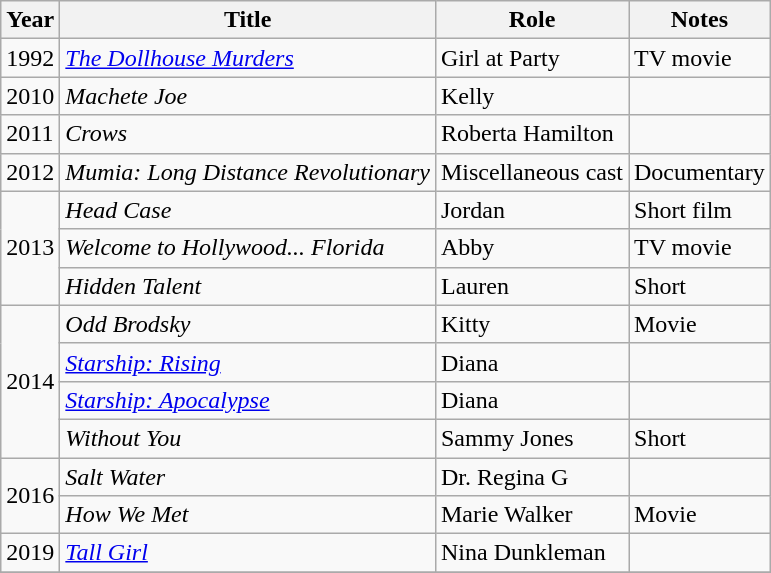<table class="wikitable sortable">
<tr>
<th>Year</th>
<th>Title</th>
<th>Role</th>
<th class="unsortable">Notes</th>
</tr>
<tr>
<td>1992</td>
<td><em><a href='#'>The Dollhouse Murders</a></em></td>
<td>Girl at Party</td>
<td>TV movie</td>
</tr>
<tr>
<td>2010</td>
<td><em>Machete Joe</em></td>
<td>Kelly</td>
<td></td>
</tr>
<tr>
<td>2011</td>
<td><em>Crows</em></td>
<td>Roberta Hamilton</td>
<td></td>
</tr>
<tr>
<td>2012</td>
<td><em>Mumia: Long Distance Revolutionary</em></td>
<td>Miscellaneous cast</td>
<td>Documentary</td>
</tr>
<tr>
<td rowspan=3>2013</td>
<td><em>Head Case</em></td>
<td>Jordan</td>
<td>Short film</td>
</tr>
<tr>
<td><em>Welcome to Hollywood... Florida</em></td>
<td>Abby</td>
<td>TV movie</td>
</tr>
<tr>
<td><em>Hidden Talent</em></td>
<td>Lauren</td>
<td>Short</td>
</tr>
<tr>
<td rowspan=4>2014</td>
<td><em>Odd Brodsky</em></td>
<td>Kitty</td>
<td>Movie</td>
</tr>
<tr>
<td><em><a href='#'>Starship: Rising</a></em></td>
<td>Diana</td>
<td></td>
</tr>
<tr>
<td><em><a href='#'>Starship: Apocalypse</a></em></td>
<td>Diana</td>
<td></td>
</tr>
<tr>
<td><em>Without You</em></td>
<td>Sammy Jones</td>
<td>Short</td>
</tr>
<tr>
<td rowspan=2>2016</td>
<td><em>Salt Water</em></td>
<td>Dr. Regina G</td>
<td></td>
</tr>
<tr>
<td><em>How We Met</em></td>
<td>Marie Walker</td>
<td>Movie</td>
</tr>
<tr>
<td>2019</td>
<td><em><a href='#'>Tall Girl</a></em></td>
<td>Nina Dunkleman</td>
<td></td>
</tr>
<tr>
</tr>
</table>
